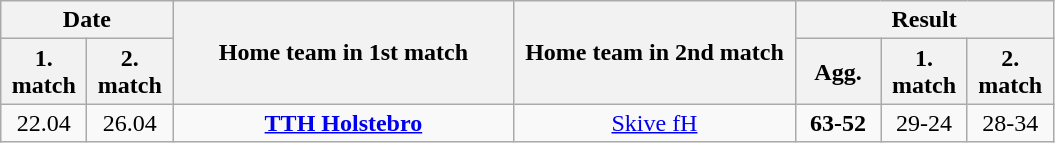<table class="wikitable" style="text-align:center; margin-left:1em;">
<tr>
<th colspan="2">Date</th>
<th rowspan="2" style="width:220px;">Home team in 1st match</th>
<th rowspan="2" style="width:180px;">Home team in 2nd match</th>
<th colspan="3">Result</th>
</tr>
<tr>
<th style="width:50px;">1. match</th>
<th style="width:50px;">2. match</th>
<th style="width:50px;">Agg.</th>
<th style="width:50px;">1. match</th>
<th style="width:50px;">2. match</th>
</tr>
<tr>
<td>22.04</td>
<td>26.04</td>
<td><strong><a href='#'>TTH Holstebro</a></strong></td>
<td><a href='#'>Skive fH</a></td>
<td><strong>63-52</strong></td>
<td>29-24</td>
<td>28-34</td>
</tr>
</table>
